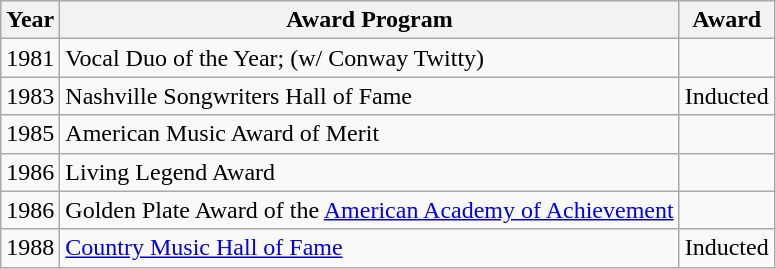<table class="wikitable">
<tr>
<th>Year</th>
<th>Award Program</th>
<th>Award </th>
</tr>
<tr>
<td>1981</td>
<td>Vocal Duo of the Year; (w/ Conway Twitty)</td>
<td></td>
</tr>
<tr>
<td>1983</td>
<td>Nashville Songwriters Hall of Fame</td>
<td>Inducted</td>
</tr>
<tr>
<td>1985</td>
<td>American Music Award of Merit</td>
<td></td>
</tr>
<tr>
<td>1986</td>
<td>Living Legend Award</td>
<td></td>
</tr>
<tr>
<td>1986</td>
<td>Golden Plate Award of the <a href='#'>American Academy of Achievement</a></td>
<td></td>
</tr>
<tr>
<td>1988</td>
<td><a href='#'>Country Music Hall of Fame</a></td>
<td>Inducted</td>
</tr>
</table>
